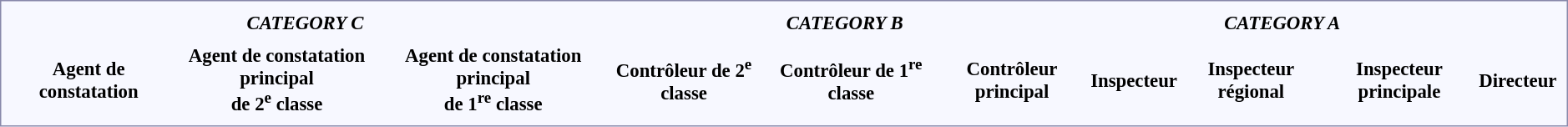<table style="border:1px solid #8888aa; background-color:#f7f8ff; padding:5px; font-size:95%; margin: 0px 12px 12px 0px;">
<tr style="text-align:ce-nter;">
<th colspan=6><em>CATEGORY C</em></th>
<th Colspan=6><em>CATEGORY B</em></th>
<th Colspan=6><em>CATEGORY A</em></th>
</tr>
<tr>
<td colspan=2></td>
<td colspan=2></td>
<td colspan=2></td>
<td colspan=2></td>
<td colspan=2></td>
<td colspan=2></td>
<td colspan=2></td>
<td colspan=2></td>
<td colspan=2></td>
<td colspan=2></td>
</tr>
<tr style="text-align:center;">
<th colspan=2>Agent de constatation</th>
<th colspan=2>Agent de constatation principal<br> de 2<sup>e</sup> classe</th>
<th colspan=2>Agent de constatation principal<br> de 1<sup>re</sup> classe</th>
<th colspan=2>Contrôleur de 2<sup>e</sup> classe</th>
<th colspan=2>Contrôleur de 1<sup>re</sup> classe</th>
<th colspan=2>Contrôleur principal</th>
<th colspan=2>Inspecteur</th>
<th colspan=2>Inspecteur régional</th>
<th colspan=2>Inspecteur principale</th>
<th colspan=2>Directeur</th>
</tr>
</table>
